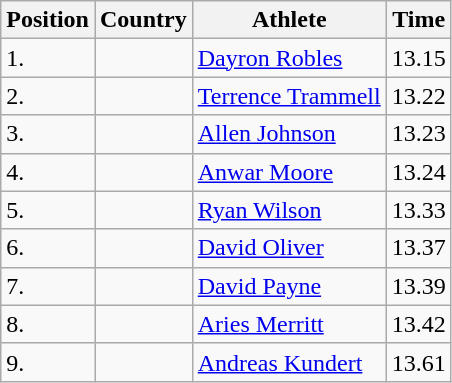<table class="wikitable">
<tr>
<th>Position</th>
<th>Country</th>
<th>Athlete</th>
<th>Time</th>
</tr>
<tr>
<td>1.</td>
<td></td>
<td><a href='#'>Dayron Robles</a></td>
<td>13.15</td>
</tr>
<tr>
<td>2.</td>
<td></td>
<td><a href='#'>Terrence Trammell</a></td>
<td>13.22</td>
</tr>
<tr>
<td>3.</td>
<td></td>
<td><a href='#'>Allen Johnson</a></td>
<td>13.23</td>
</tr>
<tr>
<td>4.</td>
<td></td>
<td><a href='#'>Anwar Moore</a></td>
<td>13.24</td>
</tr>
<tr>
<td>5.</td>
<td></td>
<td><a href='#'>Ryan Wilson</a></td>
<td>13.33</td>
</tr>
<tr>
<td>6.</td>
<td></td>
<td><a href='#'>David Oliver</a></td>
<td>13.37</td>
</tr>
<tr>
<td>7.</td>
<td></td>
<td><a href='#'>David Payne</a></td>
<td>13.39</td>
</tr>
<tr>
<td>8.</td>
<td></td>
<td><a href='#'>Aries Merritt</a></td>
<td>13.42</td>
</tr>
<tr>
<td>9.</td>
<td></td>
<td><a href='#'>Andreas Kundert</a></td>
<td>13.61</td>
</tr>
</table>
